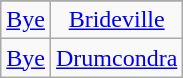<table class="wikitable" style="text-align: center">
<tr>
</tr>
<tr>
<td><a href='#'>Bye</a></td>
<td><a href='#'>Brideville</a></td>
</tr>
<tr>
<td><a href='#'>Bye</a></td>
<td><a href='#'>Drumcondra</a></td>
</tr>
</table>
